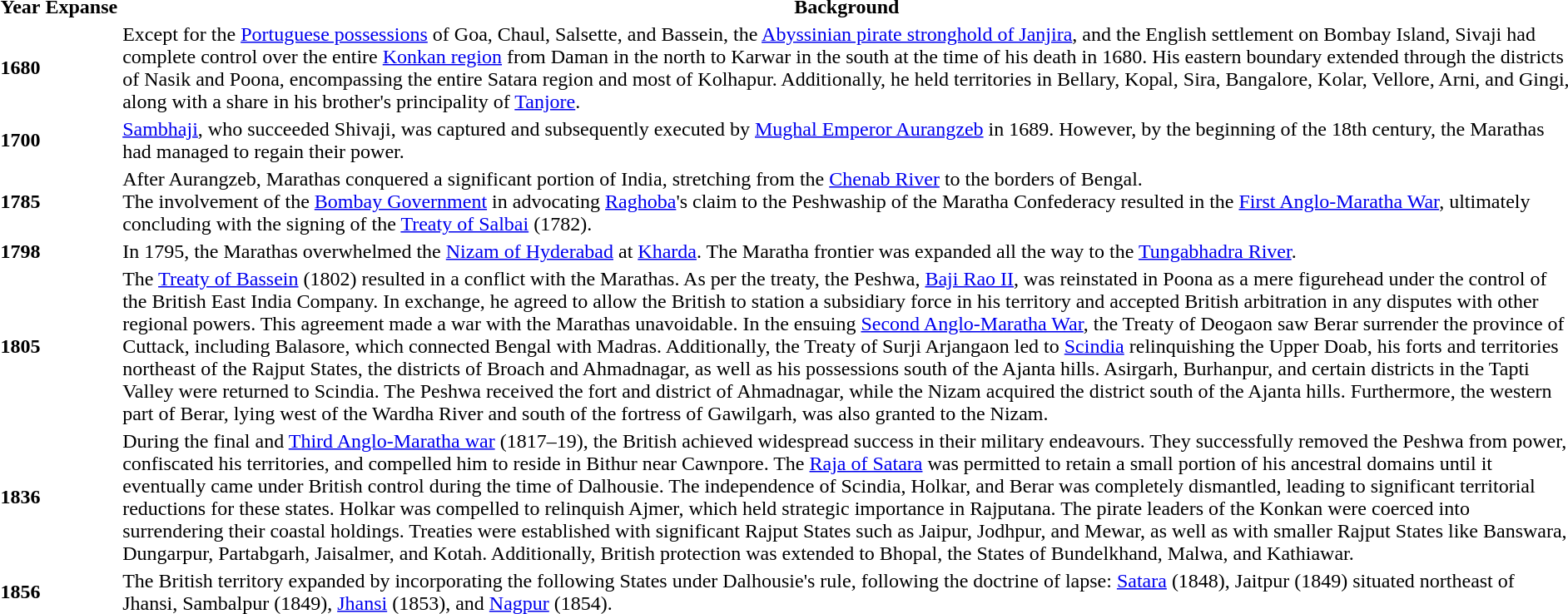<table>
<tr>
<th>Year</th>
<th>Expanse</th>
<th>Background</th>
</tr>
<tr>
<th>1680</th>
<td></td>
<td>Except for the <a href='#'>Portuguese possessions</a> of Goa, Chaul, Salsette, and Bassein, the <a href='#'>Abyssinian pirate stronghold of Janjira</a>, and the English settlement on Bombay Island, Sivaji had complete control over the entire <a href='#'>Konkan region</a> from Daman in the north to Karwar in the south at the time of his death in 1680. His eastern boundary extended through the districts of Nasik and Poona, encompassing the entire Satara region and most of Kolhapur. Additionally, he held territories in Bellary, Kopal, Sira, Bangalore, Kolar, Vellore, Arni, and Gingi, along with a share in his brother's principality of <a href='#'>Tanjore</a>.</td>
</tr>
<tr>
<th>1700</th>
<td></td>
<td><a href='#'>Sambhaji</a>, who succeeded Shivaji, was captured and subsequently executed by <a href='#'>Mughal Emperor Aurangzeb</a> in 1689. However, by the beginning of the 18th century, the Marathas had managed to regain their power.</td>
</tr>
<tr>
<th>1785</th>
<td></td>
<td>After Aurangzeb, Marathas conquered a significant portion of India, stretching from the <a href='#'>Chenab River</a> to the borders of Bengal.<br>The involvement of the <a href='#'>Bombay Government</a> in advocating <a href='#'>Raghoba</a>'s claim to the Peshwaship of the Maratha Confederacy resulted in the <a href='#'>First Anglo-Maratha War</a>, ultimately concluding with the signing of the <a href='#'>Treaty of Salbai</a> (1782).</td>
</tr>
<tr>
<th>1798</th>
<td></td>
<td>In 1795, the Marathas overwhelmed the <a href='#'>Nizam of Hyderabad</a> at <a href='#'>Kharda</a>. The Maratha frontier was expanded all the way to the <a href='#'>Tungabhadra River</a>.</td>
</tr>
<tr>
<th>1805</th>
<td></td>
<td>The <a href='#'>Treaty of Bassein</a> (1802) resulted in a conflict with the Marathas. As per the treaty, the Peshwa, <a href='#'>Baji Rao II</a>, was reinstated in Poona as a mere figurehead under the control of the British East India Company. In exchange, he agreed to allow the British to station a subsidiary force in his territory and accepted British arbitration in any disputes with other regional powers. This agreement made a war with the Marathas unavoidable. In the ensuing <a href='#'>Second Anglo-Maratha War</a>, the Treaty of Deogaon saw Berar surrender the province of Cuttack, including Balasore, which connected Bengal with Madras. Additionally, the Treaty of Surji Arjangaon led to <a href='#'>Scindia</a> relinquishing the Upper Doab, his forts and territories northeast of the Rajput States, the districts of Broach and Ahmadnagar, as well as his possessions south of the Ajanta hills. Asirgarh, Burhanpur, and certain districts in the Tapti Valley were returned to Scindia. The Peshwa received the fort and district of Ahmadnagar, while the Nizam acquired the district south of the Ajanta hills. Furthermore, the western part of Berar, lying west of the Wardha River and south of the fortress of Gawilgarh, was also granted to the Nizam.</td>
</tr>
<tr>
<th>1836</th>
<td></td>
<td>During the final and <a href='#'>Third Anglo-Maratha war</a> (1817–19), the British achieved widespread success in their military endeavours. They successfully removed the Peshwa from power, confiscated his territories, and compelled him to reside in Bithur near Cawnpore. The <a href='#'>Raja of Satara</a> was permitted to retain a small portion of his ancestral domains until it eventually came under British control during the time of Dalhousie. The independence of Scindia, Holkar, and Berar was completely dismantled, leading to significant territorial reductions for these states. Holkar was compelled to relinquish Ajmer, which held strategic importance in Rajputana. The pirate leaders of the Konkan were coerced into surrendering their coastal holdings. Treaties were established with significant Rajput States such as Jaipur, Jodhpur, and Mewar, as well as with smaller Rajput States like Banswara, Dungarpur, Partabgarh, Jaisalmer, and Kotah. Additionally, British protection was extended to Bhopal, the States of Bundelkhand, Malwa, and Kathiawar.</td>
</tr>
<tr>
<th>1856</th>
<td></td>
<td>The British territory expanded by incorporating the following States under Dalhousie's rule, following the doctrine of lapse: <a href='#'>Satara</a> (1848), Jaitpur (1849) situated northeast of Jhansi, Sambalpur (1849), <a href='#'>Jhansi</a> (1853), and <a href='#'>Nagpur</a> (1854).</td>
</tr>
</table>
